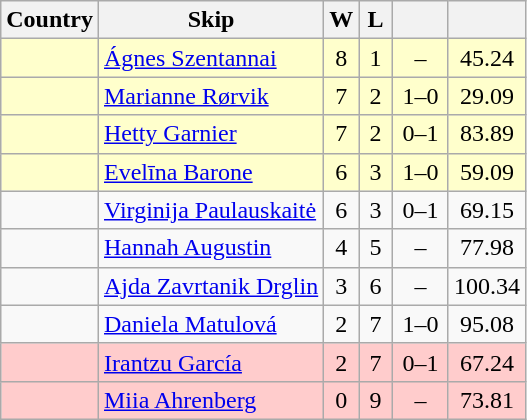<table class=wikitable style="text-align:center;">
<tr>
<th>Country</th>
<th>Skip</th>
<th width=15>W</th>
<th width=15>L</th>
<th width=30></th>
<th width=20></th>
</tr>
<tr bgcolor=#ffffcc>
<td style="text-align:left;"></td>
<td style="text-align:left;"><a href='#'>Ágnes Szentannai</a></td>
<td>8</td>
<td>1</td>
<td>–</td>
<td>45.24</td>
</tr>
<tr bgcolor=#ffffcc>
<td style="text-align:left;"></td>
<td style="text-align:left;"><a href='#'>Marianne Rørvik</a></td>
<td>7</td>
<td>2</td>
<td>1–0</td>
<td>29.09</td>
</tr>
<tr bgcolor=#ffffcc>
<td style="text-align:left;"></td>
<td style="text-align:left;"><a href='#'>Hetty Garnier</a></td>
<td>7</td>
<td>2</td>
<td>0–1</td>
<td>83.89</td>
</tr>
<tr bgcolor=#ffffcc>
<td style="text-align:left;"></td>
<td style="text-align:left;"><a href='#'>Evelīna Barone</a></td>
<td>6</td>
<td>3</td>
<td>1–0</td>
<td>59.09</td>
</tr>
<tr>
<td style="text-align:left;"></td>
<td style="text-align:left;"><a href='#'>Virginija Paulauskaitė</a></td>
<td>6</td>
<td>3</td>
<td>0–1</td>
<td>69.15</td>
</tr>
<tr>
<td style="text-align:left;"></td>
<td style="text-align:left;"><a href='#'>Hannah Augustin</a></td>
<td>4</td>
<td>5</td>
<td>–</td>
<td>77.98</td>
</tr>
<tr>
<td style="text-align:left;"></td>
<td style="text-align:left;"><a href='#'>Ajda Zavrtanik Drglin</a></td>
<td>3</td>
<td>6</td>
<td>–</td>
<td>100.34</td>
</tr>
<tr>
<td style="text-align:left;"></td>
<td style="text-align:left;"><a href='#'>Daniela Matulová</a></td>
<td>2</td>
<td>7</td>
<td>1–0</td>
<td>95.08</td>
</tr>
<tr bgcolor=#ffcccc>
<td style="text-align:left;"></td>
<td style="text-align:left;"><a href='#'>Irantzu García</a></td>
<td>2</td>
<td>7</td>
<td>0–1</td>
<td>67.24</td>
</tr>
<tr bgcolor=#ffcccc>
<td style="text-align:left;"></td>
<td style="text-align:left;"><a href='#'>Miia Ahrenberg</a></td>
<td>0</td>
<td>9</td>
<td>–</td>
<td>73.81</td>
</tr>
</table>
